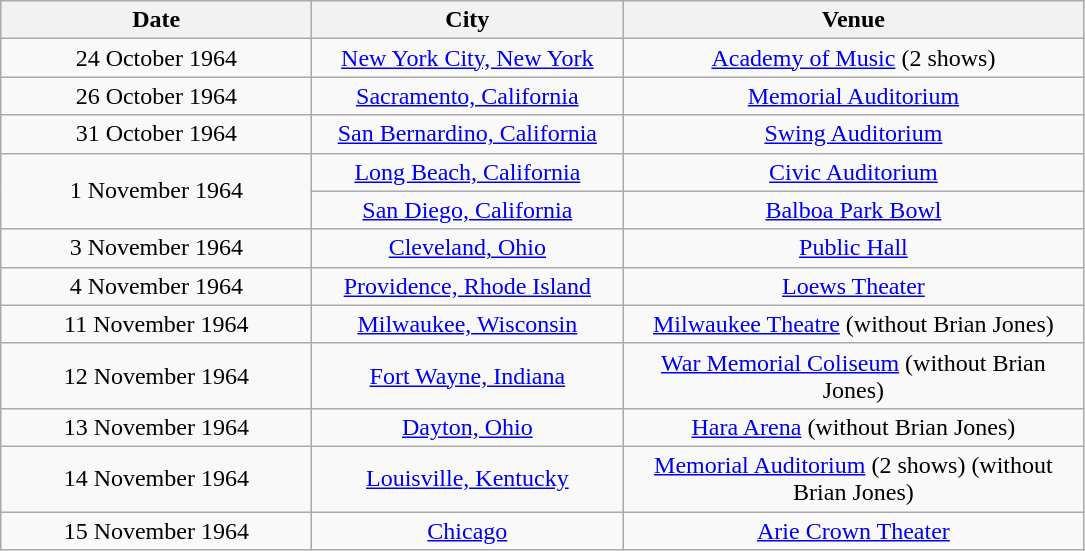<table class="wikitable" style="text-align:center;">
<tr>
<th width="200">Date</th>
<th width="200">City</th>
<th width="300">Venue</th>
</tr>
<tr>
<td>24 October 1964</td>
<td><a href='#'>New York City, New York</a></td>
<td><a href='#'>Academy of Music</a> (2 shows)</td>
</tr>
<tr>
<td>26 October 1964</td>
<td><a href='#'>Sacramento, California</a></td>
<td><a href='#'>Memorial Auditorium</a></td>
</tr>
<tr>
<td>31 October 1964</td>
<td><a href='#'>San Bernardino, California</a></td>
<td><a href='#'>Swing Auditorium</a></td>
</tr>
<tr>
<td rowspan="2">1 November 1964</td>
<td><a href='#'>Long Beach, California</a></td>
<td><a href='#'>Civic Auditorium</a></td>
</tr>
<tr>
<td><a href='#'>San Diego, California</a></td>
<td><a href='#'>Balboa Park Bowl</a></td>
</tr>
<tr>
<td>3 November 1964</td>
<td><a href='#'>Cleveland, Ohio</a></td>
<td><a href='#'>Public Hall</a></td>
</tr>
<tr>
<td>4 November 1964</td>
<td><a href='#'>Providence, Rhode Island</a></td>
<td><a href='#'>Loews Theater</a></td>
</tr>
<tr>
<td>11 November 1964</td>
<td><a href='#'>Milwaukee, Wisconsin</a></td>
<td><a href='#'>Milwaukee Theatre</a> (without Brian Jones)</td>
</tr>
<tr>
<td>12 November 1964</td>
<td><a href='#'>Fort Wayne, Indiana</a></td>
<td><a href='#'>War Memorial Coliseum</a> (without Brian Jones)</td>
</tr>
<tr>
<td>13 November 1964</td>
<td><a href='#'>Dayton, Ohio</a></td>
<td><a href='#'>Hara Arena</a> (without Brian Jones)</td>
</tr>
<tr>
<td>14 November 1964</td>
<td><a href='#'>Louisville, Kentucky</a></td>
<td><a href='#'>Memorial Auditorium</a> (2 shows) (without Brian Jones)</td>
</tr>
<tr>
<td>15 November 1964</td>
<td><a href='#'>Chicago</a></td>
<td><a href='#'>Arie Crown Theater</a></td>
</tr>
</table>
